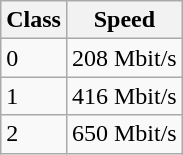<table class="wikitable">
<tr>
<th>Class</th>
<th>Speed</th>
</tr>
<tr>
<td>0</td>
<td>208 Mbit/s</td>
</tr>
<tr>
<td>1</td>
<td>416 Mbit/s</td>
</tr>
<tr>
<td>2</td>
<td>650 Mbit/s</td>
</tr>
</table>
